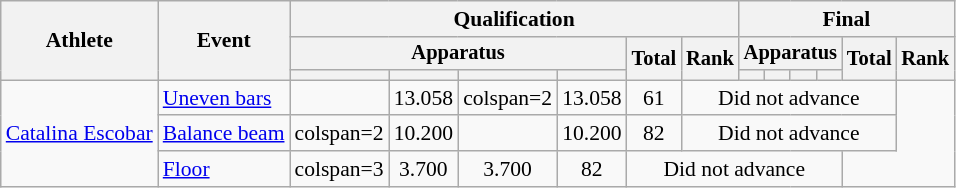<table class="wikitable" style="font-size:90%">
<tr>
<th rowspan=3>Athlete</th>
<th rowspan=3>Event</th>
<th colspan=6>Qualification</th>
<th colspan=6>Final</th>
</tr>
<tr style="font-size:95%">
<th colspan=4>Apparatus</th>
<th rowspan=2>Total</th>
<th rowspan=2>Rank</th>
<th colspan=4>Apparatus</th>
<th rowspan=2>Total</th>
<th rowspan=2>Rank</th>
</tr>
<tr style="font-size:95%">
<th></th>
<th></th>
<th></th>
<th></th>
<th></th>
<th></th>
<th></th>
<th></th>
</tr>
<tr align=center>
<td align=left rowspan=3><a href='#'>Catalina Escobar</a></td>
<td align=left><a href='#'>Uneven bars</a></td>
<td></td>
<td>13.058</td>
<td>colspan=2 </td>
<td>13.058</td>
<td>61</td>
<td colspan=6>Did not advance</td>
</tr>
<tr align=center>
<td align=left><a href='#'>Balance beam</a></td>
<td>colspan=2 </td>
<td>10.200</td>
<td></td>
<td>10.200</td>
<td>82</td>
<td colspan=6>Did not advance</td>
</tr>
<tr align=center>
<td align=left><a href='#'>Floor</a></td>
<td>colspan=3 </td>
<td>3.700</td>
<td>3.700</td>
<td>82</td>
<td colspan=6>Did not advance</td>
</tr>
</table>
